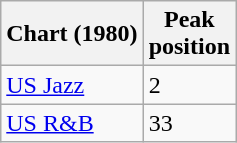<table class="wikitable">
<tr>
<th>Chart (1980)</th>
<th>Peak<br>position</th>
</tr>
<tr>
<td><a href='#'>US Jazz</a></td>
<td>2</td>
</tr>
<tr>
<td><a href='#'>US R&B</a></td>
<td>33</td>
</tr>
</table>
